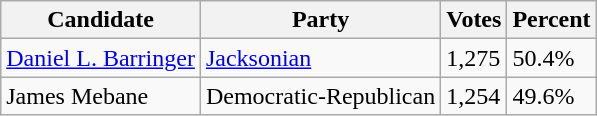<table class=wikitable>
<tr>
<th>Candidate</th>
<th>Party</th>
<th>Votes</th>
<th>Percent</th>
</tr>
<tr>
<td><a href='#'>Daniel L. Barringer</a></td>
<td><a href='#'>Jacksonian</a></td>
<td>1,275</td>
<td>50.4%</td>
</tr>
<tr>
<td>James Mebane</td>
<td>Democratic-Republican</td>
<td>1,254</td>
<td>49.6%</td>
</tr>
</table>
